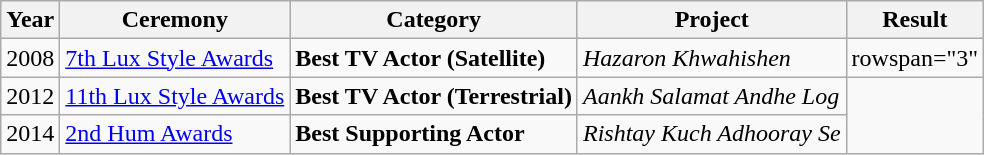<table class="wikitable style">
<tr>
<th>Year</th>
<th>Ceremony</th>
<th>Category</th>
<th>Project</th>
<th>Result</th>
</tr>
<tr>
<td>2008</td>
<td><a href='#'>7th Lux Style Awards</a></td>
<td><strong>Best TV Actor (Satellite)</strong></td>
<td><em>Hazaron Khwahishen</em></td>
<td>rowspan="3" </td>
</tr>
<tr>
<td>2012</td>
<td><a href='#'>11th Lux Style Awards</a></td>
<td><strong>Best TV Actor (Terrestrial)</strong></td>
<td><em>Aankh Salamat Andhe Log</em></td>
</tr>
<tr>
<td>2014</td>
<td><a href='#'>2nd Hum Awards</a></td>
<td><strong>Best Supporting Actor</strong></td>
<td><em>Rishtay Kuch Adhooray Se</em></td>
</tr>
</table>
